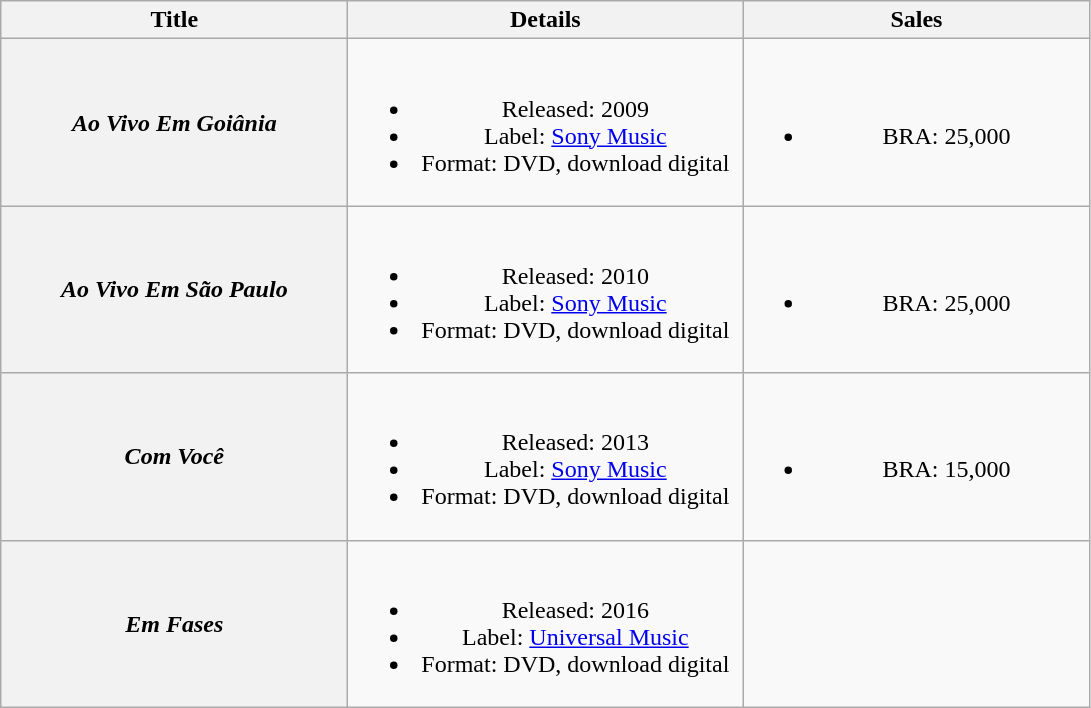<table class="wikitable plainrowheaders" style="text-align:center;">
<tr>
<th scope="col" style="width:14em;">Title</th>
<th scope="col" style="width:16em;">Details</th>
<th scope="col" style="width:14em;">Sales</th>
</tr>
<tr>
<th scope="row"><em>Ao Vivo Em Goiânia</em></th>
<td><br><ul><li>Released: 2009</li><li>Label: <a href='#'>Sony Music</a></li><li>Format: DVD, download digital</li></ul></td>
<td><br><ul><li>BRA: 25,000</li></ul></td>
</tr>
<tr>
<th scope="row"><em>Ao Vivo Em São Paulo</em></th>
<td><br><ul><li>Released: 2010</li><li>Label: <a href='#'>Sony Music</a></li><li>Format: DVD, download digital</li></ul></td>
<td><br><ul><li>BRA: 25,000</li></ul></td>
</tr>
<tr>
<th scope="row"><em>Com Você</em></th>
<td><br><ul><li>Released: 2013</li><li>Label: <a href='#'>Sony Music</a></li><li>Format: DVD, download digital</li></ul></td>
<td><br><ul><li>BRA: 15,000</li></ul></td>
</tr>
<tr>
<th scope="row"><em>Em Fases</em></th>
<td><br><ul><li>Released: 2016</li><li>Label: <a href='#'>Universal Music</a></li><li>Format: DVD, download digital</li></ul></td>
<td></td>
</tr>
</table>
